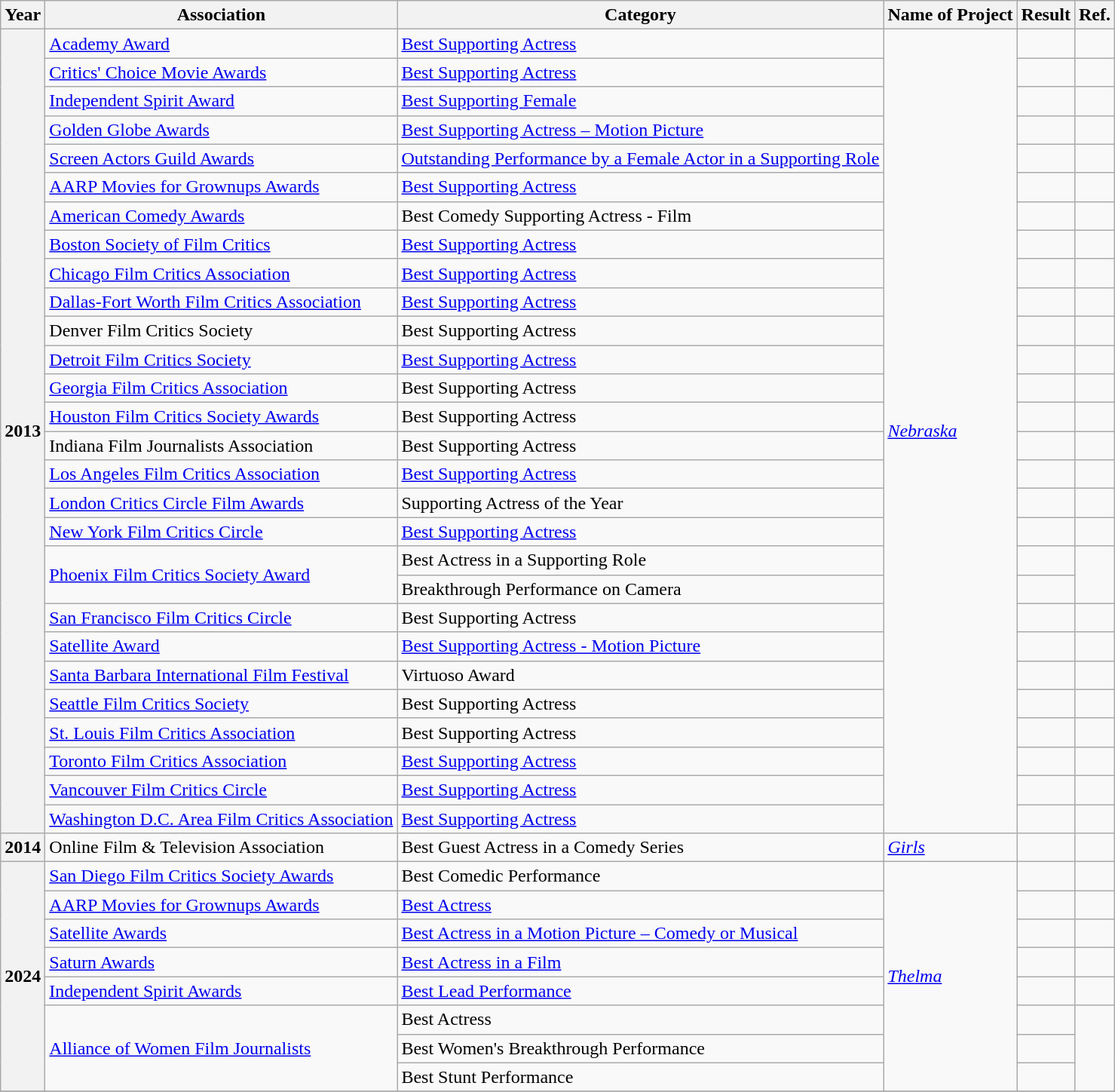<table class="wikitable sortable plainrowheaders">
<tr>
<th scope="col">Year</th>
<th scope="col">Association</th>
<th scope="col">Category</th>
<th scope="col">Name of Project</th>
<th scope="col">Result</th>
<th scope="col" class="unsortable">Ref.</th>
</tr>
<tr>
<th scope="row" rowspan="28">2013</th>
<td><a href='#'>Academy Award</a></td>
<td><a href='#'>Best Supporting Actress</a></td>
<td rowspan=28><em><a href='#'>Nebraska</a></em></td>
<td></td>
<td></td>
</tr>
<tr>
<td><a href='#'>Critics' Choice Movie Awards</a></td>
<td><a href='#'>Best Supporting Actress</a></td>
<td></td>
<td></td>
</tr>
<tr>
<td><a href='#'>Independent Spirit Award</a></td>
<td><a href='#'>Best Supporting Female</a></td>
<td></td>
<td></td>
</tr>
<tr>
<td><a href='#'>Golden Globe Awards</a></td>
<td><a href='#'>Best Supporting Actress – Motion Picture</a></td>
<td></td>
<td></td>
</tr>
<tr>
<td><a href='#'>Screen Actors Guild Awards</a></td>
<td><a href='#'>Outstanding Performance by a Female Actor in a Supporting Role</a></td>
<td></td>
<td></td>
</tr>
<tr>
<td><a href='#'>AARP Movies for Grownups Awards</a></td>
<td><a href='#'>Best Supporting Actress</a></td>
<td></td>
<td></td>
</tr>
<tr>
<td><a href='#'>American Comedy Awards</a></td>
<td>Best Comedy Supporting Actress - Film</td>
<td></td>
<td></td>
</tr>
<tr>
<td><a href='#'>Boston Society of Film Critics</a></td>
<td><a href='#'>Best Supporting Actress</a></td>
<td></td>
<td></td>
</tr>
<tr>
<td><a href='#'>Chicago Film Critics Association</a></td>
<td><a href='#'>Best Supporting Actress</a></td>
<td></td>
<td></td>
</tr>
<tr>
<td><a href='#'>Dallas-Fort Worth Film Critics Association</a></td>
<td><a href='#'>Best Supporting Actress</a></td>
<td></td>
<td></td>
</tr>
<tr>
<td>Denver Film Critics Society</td>
<td>Best Supporting Actress</td>
<td></td>
<td></td>
</tr>
<tr>
<td><a href='#'>Detroit Film Critics Society</a></td>
<td><a href='#'>Best Supporting Actress</a></td>
<td></td>
<td></td>
</tr>
<tr>
<td><a href='#'>Georgia Film Critics Association</a></td>
<td>Best Supporting Actress</td>
<td></td>
<td></td>
</tr>
<tr>
<td><a href='#'>Houston Film Critics Society Awards</a></td>
<td>Best Supporting Actress</td>
<td></td>
<td></td>
</tr>
<tr>
<td>Indiana Film Journalists Association</td>
<td>Best Supporting Actress</td>
<td></td>
<td></td>
</tr>
<tr>
<td><a href='#'>Los Angeles Film Critics Association</a></td>
<td><a href='#'>Best Supporting Actress</a></td>
<td></td>
<td></td>
</tr>
<tr>
<td><a href='#'>London Critics Circle Film Awards</a></td>
<td>Supporting Actress of the Year</td>
<td></td>
<td></td>
</tr>
<tr>
<td><a href='#'>New York Film Critics Circle</a></td>
<td><a href='#'>Best Supporting Actress</a></td>
<td></td>
<td></td>
</tr>
<tr>
<td rowspan=2><a href='#'>Phoenix Film Critics Society Award</a></td>
<td>Best Actress in a Supporting Role</td>
<td></td>
<td rowspan=2></td>
</tr>
<tr>
<td>Breakthrough Performance on Camera</td>
<td></td>
</tr>
<tr>
<td><a href='#'>San Francisco Film Critics Circle</a></td>
<td>Best Supporting Actress</td>
<td></td>
<td></td>
</tr>
<tr>
<td><a href='#'>Satellite Award</a></td>
<td><a href='#'>Best Supporting Actress - Motion Picture</a></td>
<td></td>
<td></td>
</tr>
<tr>
<td><a href='#'>Santa Barbara International Film Festival</a></td>
<td>Virtuoso Award</td>
<td></td>
<td></td>
</tr>
<tr>
<td><a href='#'>Seattle Film Critics Society</a></td>
<td>Best Supporting Actress</td>
<td></td>
<td></td>
</tr>
<tr>
<td><a href='#'>St. Louis Film Critics Association</a></td>
<td>Best Supporting Actress</td>
<td></td>
<td></td>
</tr>
<tr>
<td><a href='#'>Toronto Film Critics Association</a></td>
<td><a href='#'>Best Supporting Actress</a></td>
<td></td>
<td></td>
</tr>
<tr>
<td><a href='#'>Vancouver Film Critics Circle</a></td>
<td><a href='#'>Best Supporting Actress</a></td>
<td></td>
<td></td>
</tr>
<tr>
<td><a href='#'>Washington D.C. Area Film Critics Association</a></td>
<td><a href='#'>Best Supporting Actress</a></td>
<td></td>
<td></td>
</tr>
<tr>
<th scope="row">2014</th>
<td>Online Film & Television Association</td>
<td>Best Guest Actress in a Comedy Series</td>
<td><em><a href='#'>Girls</a></em></td>
<td></td>
<td></td>
</tr>
<tr>
<th scope="row", rowspan=8>2024</th>
<td><a href='#'>San Diego Film Critics Society Awards</a></td>
<td>Best Comedic Performance</td>
<td rowspan=8><em><a href='#'>Thelma</a></em></td>
<td></td>
<td align="center"></td>
</tr>
<tr>
<td><a href='#'>AARP Movies for Grownups Awards</a></td>
<td><a href='#'>Best Actress</a></td>
<td></td>
<td rowspan="1" align="center"></td>
</tr>
<tr>
<td><a href='#'>Satellite Awards</a></td>
<td><a href='#'>Best Actress in a Motion Picture – Comedy or Musical</a></td>
<td></td>
<td align="center"></td>
</tr>
<tr>
<td><a href='#'>Saturn Awards</a></td>
<td><a href='#'>Best Actress in a Film</a></td>
<td></td>
<td align="center"></td>
</tr>
<tr>
<td><a href='#'>Independent Spirit Awards</a></td>
<td><a href='#'>Best Lead Performance</a></td>
<td></td>
<td align="center" rowspan="1"></td>
</tr>
<tr>
<td rowspan=3><a href='#'>Alliance of Women Film Journalists</a></td>
<td>Best Actress</td>
<td></td>
<td align="center" rowspan="3"></td>
</tr>
<tr>
<td>Best Women's Breakthrough Performance</td>
<td></td>
</tr>
<tr>
<td>Best Stunt Performance</td>
<td></td>
</tr>
<tr>
</tr>
</table>
